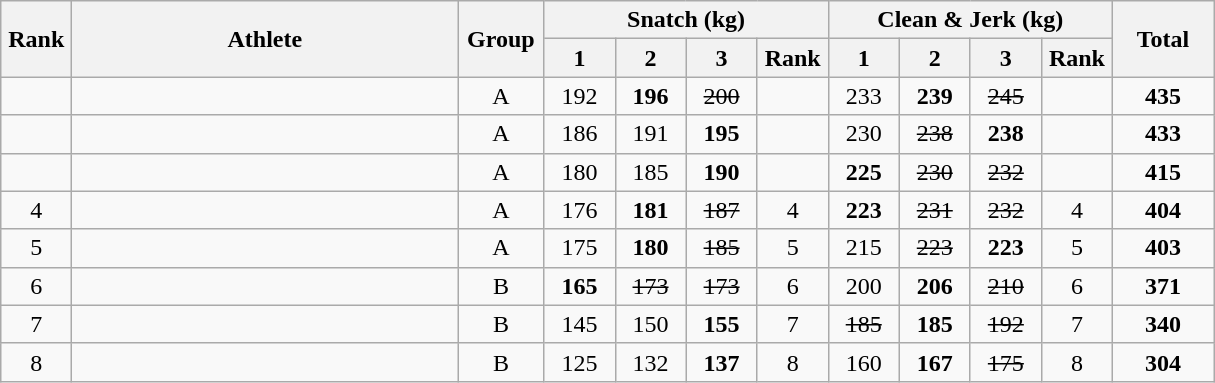<table class = "wikitable" style="text-align:center;">
<tr>
<th rowspan=2 width=40>Rank</th>
<th rowspan=2 width=250>Athlete</th>
<th rowspan=2 width=50>Group</th>
<th colspan=4>Snatch (kg)</th>
<th colspan=4>Clean & Jerk (kg)</th>
<th rowspan=2 width=60>Total</th>
</tr>
<tr>
<th width=40>1</th>
<th width=40>2</th>
<th width=40>3</th>
<th width=40>Rank</th>
<th width=40>1</th>
<th width=40>2</th>
<th width=40>3</th>
<th width=40>Rank</th>
</tr>
<tr>
<td></td>
<td align=left></td>
<td>A</td>
<td>192</td>
<td><strong>196</strong></td>
<td><s>200</s></td>
<td></td>
<td>233</td>
<td><strong>239</strong></td>
<td><s>245</s></td>
<td></td>
<td><strong>435</strong></td>
</tr>
<tr>
<td></td>
<td align=left></td>
<td>A</td>
<td>186</td>
<td>191</td>
<td><strong>195</strong></td>
<td></td>
<td>230</td>
<td><s>238</s></td>
<td><strong>238</strong></td>
<td></td>
<td><strong>433</strong></td>
</tr>
<tr>
<td></td>
<td align=left></td>
<td>A</td>
<td>180</td>
<td>185</td>
<td><strong>190</strong></td>
<td></td>
<td><strong>225</strong></td>
<td><s>230</s></td>
<td><s>232</s></td>
<td></td>
<td><strong>415</strong></td>
</tr>
<tr>
<td>4</td>
<td align=left></td>
<td>A</td>
<td>176</td>
<td><strong>181</strong></td>
<td><s>187</s></td>
<td>4</td>
<td><strong>223</strong></td>
<td><s>231</s></td>
<td><s>232</s></td>
<td>4</td>
<td><strong>404</strong></td>
</tr>
<tr>
<td>5</td>
<td align=left></td>
<td>A</td>
<td>175</td>
<td><strong>180</strong></td>
<td><s>185</s></td>
<td>5</td>
<td>215</td>
<td><s>223</s></td>
<td><strong>223</strong></td>
<td>5</td>
<td><strong>403</strong></td>
</tr>
<tr>
<td>6</td>
<td align=left></td>
<td>B</td>
<td><strong>165</strong></td>
<td><s>173</s></td>
<td><s>173</s></td>
<td>6</td>
<td>200</td>
<td><strong>206</strong></td>
<td><s>210</s></td>
<td>6</td>
<td><strong>371</strong></td>
</tr>
<tr>
<td>7</td>
<td align=left></td>
<td>B</td>
<td>145</td>
<td>150</td>
<td><strong>155</strong></td>
<td>7</td>
<td><s>185</s></td>
<td><strong>185</strong></td>
<td><s>192</s></td>
<td>7</td>
<td><strong>340</strong></td>
</tr>
<tr>
<td>8</td>
<td align=left></td>
<td>B</td>
<td>125</td>
<td>132</td>
<td><strong>137</strong></td>
<td>8</td>
<td>160</td>
<td><strong>167</strong></td>
<td><s>175</s></td>
<td>8</td>
<td><strong>304</strong></td>
</tr>
</table>
